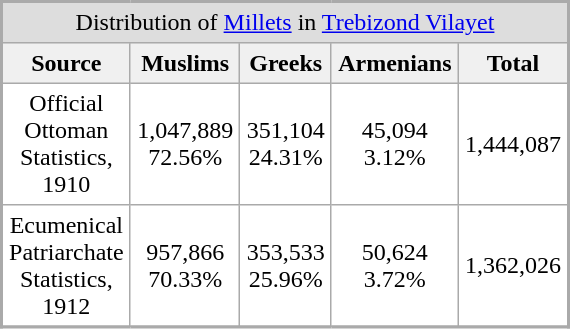<table cellpadding="4" cellspacing="0" width=250 align="right" rules="all" style="margin: 1em; background: #ffffff; border: 2px solid #aaa; font-size: 100%;">
<tr bgcolor=#DDDDDD>
<td colspan=8 align="center">Distribution of <a href='#'>Millets</a> in <a href='#'>Trebizond Vilayet</a><br></td>
</tr>
<tr bgcolor=#f0f0f0 align="center">
<th>Source</th>
<th>Muslims</th>
<th>Greeks</th>
<th>Armenians</th>
<th>Total</th>
</tr>
<tr align="center">
<td>Official Ottoman Statistics, 1910</td>
<td>1,047,889<br>72.56%</td>
<td>351,104<br>24.31%</td>
<td>45,094<br>3.12%</td>
<td>1,444,087</td>
</tr>
<tr align="center">
<td>Ecumenical Patriarchate Statistics, 1912</td>
<td>957,866<br>70.33%</td>
<td>353,533<br>25.96%</td>
<td>50,624 <br>3.72%</td>
<td>1,362,026</td>
</tr>
<tr>
</tr>
</table>
